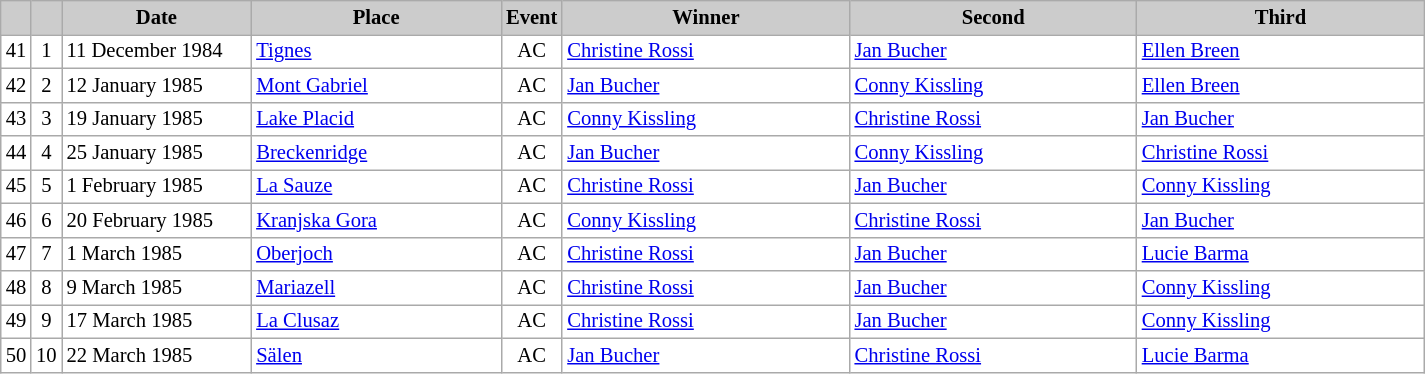<table class="wikitable plainrowheaders" style="background:#fff; font-size:86%; line-height:16px; border:grey solid 1px; border-collapse:collapse;">
<tr style="background:#ccc; text-align:center;">
<th scope="col" style="background:#ccc; width=20 px;"></th>
<th scope="col" style="background:#ccc; width=30 px;"></th>
<th scope="col" style="background:#ccc; width:120px;">Date</th>
<th scope="col" style="background:#ccc; width:160px;">Place</th>
<th scope="col" style="background:#ccc; width:15px;">Event</th>
<th scope="col" style="background:#ccc; width:185px;">Winner</th>
<th scope="col" style="background:#ccc; width:185px;">Second</th>
<th scope="col" style="background:#ccc; width:185px;">Third</th>
</tr>
<tr>
<td align=center>41</td>
<td align=center>1</td>
<td>11 December 1984</td>
<td> <a href='#'>Tignes</a></td>
<td align=center>AC</td>
<td> <a href='#'>Christine Rossi</a></td>
<td> <a href='#'>Jan Bucher</a></td>
<td> <a href='#'>Ellen Breen</a></td>
</tr>
<tr>
<td align=center>42</td>
<td align=center>2</td>
<td>12 January 1985</td>
<td> <a href='#'>Mont Gabriel</a></td>
<td align=center>AC</td>
<td> <a href='#'>Jan Bucher</a></td>
<td> <a href='#'>Conny Kissling</a></td>
<td> <a href='#'>Ellen Breen</a></td>
</tr>
<tr>
<td align=center>43</td>
<td align=center>3</td>
<td>19 January 1985</td>
<td> <a href='#'>Lake Placid</a></td>
<td align=center>AC</td>
<td> <a href='#'>Conny Kissling</a></td>
<td> <a href='#'>Christine Rossi</a></td>
<td> <a href='#'>Jan Bucher</a></td>
</tr>
<tr>
<td align=center>44</td>
<td align=center>4</td>
<td>25 January 1985</td>
<td> <a href='#'>Breckenridge</a></td>
<td align=center>AC</td>
<td> <a href='#'>Jan Bucher</a></td>
<td> <a href='#'>Conny Kissling</a></td>
<td> <a href='#'>Christine Rossi</a></td>
</tr>
<tr>
<td align=center>45</td>
<td align=center>5</td>
<td>1 February 1985</td>
<td> <a href='#'>La Sauze</a></td>
<td align=center>AC</td>
<td> <a href='#'>Christine Rossi</a></td>
<td> <a href='#'>Jan Bucher</a></td>
<td> <a href='#'>Conny Kissling</a></td>
</tr>
<tr>
<td align=center>46</td>
<td align=center>6</td>
<td>20 February 1985</td>
<td> <a href='#'>Kranjska Gora</a></td>
<td align=center>AC</td>
<td> <a href='#'>Conny Kissling</a></td>
<td> <a href='#'>Christine Rossi</a></td>
<td> <a href='#'>Jan Bucher</a></td>
</tr>
<tr>
<td align=center>47</td>
<td align=center>7</td>
<td>1 March 1985</td>
<td> <a href='#'>Oberjoch</a></td>
<td align=center>AC</td>
<td> <a href='#'>Christine Rossi</a></td>
<td> <a href='#'>Jan Bucher</a></td>
<td> <a href='#'>Lucie Barma</a></td>
</tr>
<tr>
<td align=center>48</td>
<td align=center>8</td>
<td>9 March 1985</td>
<td> <a href='#'>Mariazell</a></td>
<td align=center>AC</td>
<td> <a href='#'>Christine Rossi</a></td>
<td> <a href='#'>Jan Bucher</a></td>
<td> <a href='#'>Conny Kissling</a></td>
</tr>
<tr>
<td align=center>49</td>
<td align=center>9</td>
<td>17 March 1985</td>
<td> <a href='#'>La Clusaz</a></td>
<td align=center>AC</td>
<td> <a href='#'>Christine Rossi</a></td>
<td> <a href='#'>Jan Bucher</a></td>
<td> <a href='#'>Conny Kissling</a></td>
</tr>
<tr>
<td align=center>50</td>
<td align=center>10</td>
<td>22 March 1985</td>
<td> <a href='#'>Sälen</a></td>
<td align=center>AC</td>
<td> <a href='#'>Jan Bucher</a></td>
<td> <a href='#'>Christine Rossi</a></td>
<td> <a href='#'>Lucie Barma</a></td>
</tr>
</table>
